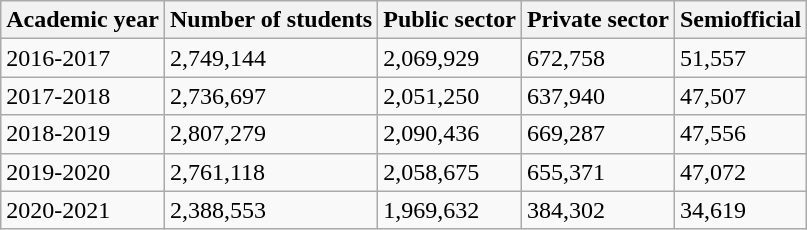<table class="wikitable">
<tr>
<th>Academic year</th>
<th>Number of students</th>
<th>Public sector</th>
<th>Private sector</th>
<th>Semiofficial</th>
</tr>
<tr>
<td>2016-2017</td>
<td>2,749,144</td>
<td>2,069,929</td>
<td>672,758</td>
<td>51,557</td>
</tr>
<tr>
<td>2017-2018</td>
<td>2,736,697</td>
<td>2,051,250</td>
<td>637,940</td>
<td>47,507</td>
</tr>
<tr>
<td>2018-2019</td>
<td>2,807,279</td>
<td>2,090,436</td>
<td>669,287</td>
<td>47,556</td>
</tr>
<tr>
<td>2019-2020</td>
<td>2,761,118</td>
<td>2,058,675</td>
<td>655,371</td>
<td>47,072</td>
</tr>
<tr>
<td>2020-2021</td>
<td>2,388,553</td>
<td>1,969,632</td>
<td>384,302</td>
<td>34,619</td>
</tr>
</table>
